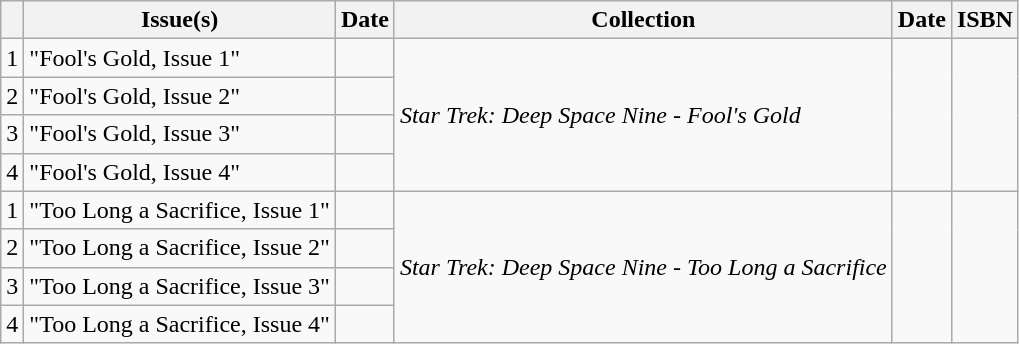<table class="wikitable">
<tr>
<th></th>
<th>Issue(s)</th>
<th>Date</th>
<th>Collection</th>
<th>Date</th>
<th>ISBN</th>
</tr>
<tr>
<td>1</td>
<td>"Fool's Gold, Issue 1"</td>
<td></td>
<td rowspan="4"><em>Star Trek: Deep Space Nine - Fool's Gold</em></td>
<td rowspan="4"></td>
<td rowspan="4"></td>
</tr>
<tr>
<td>2</td>
<td>"Fool's Gold, Issue 2"</td>
<td></td>
</tr>
<tr>
<td>3</td>
<td>"Fool's Gold, Issue 3"</td>
<td></td>
</tr>
<tr>
<td>4</td>
<td>"Fool's Gold, Issue 4"</td>
<td></td>
</tr>
<tr>
<td>1</td>
<td>"Too Long a Sacrifice, Issue 1"</td>
<td></td>
<td rowspan="5"><em>Star Trek: Deep Space Nine - Too Long a Sacrifice</em></td>
<td rowspan="5"></td>
<td rowspan="5"></td>
</tr>
<tr>
<td>2</td>
<td>"Too Long a Sacrifice, Issue 2"</td>
<td></td>
</tr>
<tr>
<td>3</td>
<td>"Too Long a Sacrifice, Issue 3"</td>
<td></td>
</tr>
<tr>
<td>4</td>
<td>"Too Long a Sacrifice, Issue 4"</td>
<td></td>
</tr>
</table>
